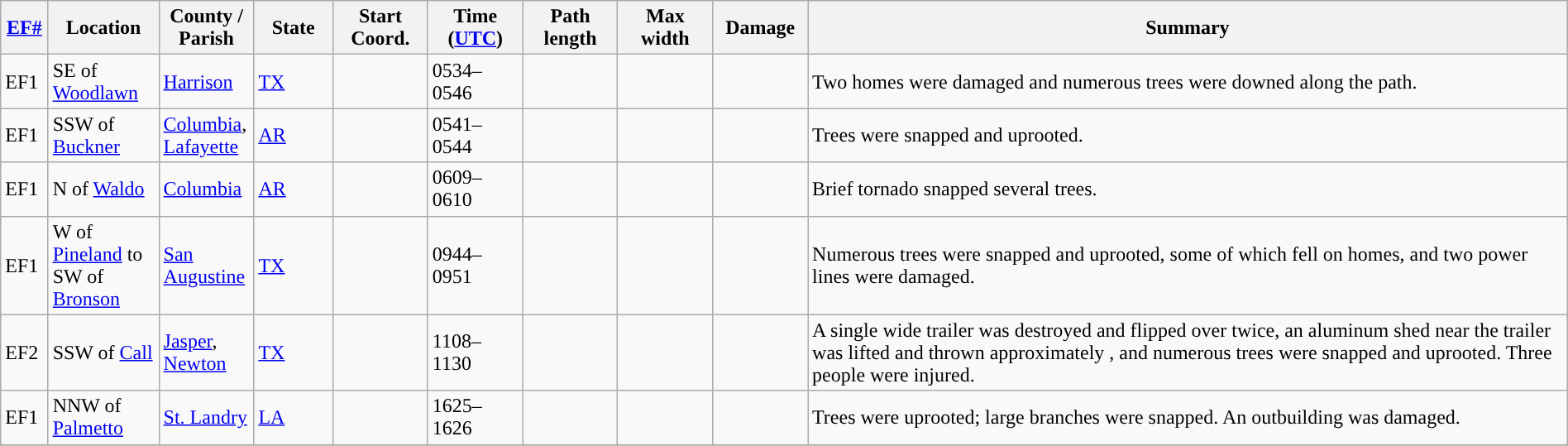<table class="wikitable sortable" style="width:100%;">
<tr>
<th scope="col" width="3%" align="center"><a href='#'>EF#</a></th>
<th scope="col" width="7%" align="center" class="unsortable">Location</th>
<th scope="col" width="6%" align="center" class="unsortable">County / Parish</th>
<th scope="col" width="5%" align="center">State</th>
<th scope="col" width="6%" align="center">Start Coord.</th>
<th scope="col" width="6%" align="center">Time (<a href='#'>UTC</a>)</th>
<th scope="col" width="6%" align="center">Path length</th>
<th scope="col" width="6%" align="center">Max width</th>
<th scope="col" width="6%" align="center">Damage</th>
<th scope="col" width="48%" class="unsortable" align="center">Summary</th>
</tr>
<tr>
<td>EF1</td>
<td>SE of <a href='#'>Woodlawn</a></td>
<td><a href='#'>Harrison</a></td>
<td><a href='#'>TX</a></td>
<td></td>
<td>0534–0546</td>
<td></td>
<td></td>
<td></td>
<td>Two homes were damaged and numerous trees were downed along the path.</td>
</tr>
<tr>
<td>EF1</td>
<td>SSW of <a href='#'>Buckner</a></td>
<td><a href='#'>Columbia</a>, <a href='#'>Lafayette</a></td>
<td><a href='#'>AR</a></td>
<td></td>
<td>0541–0544</td>
<td></td>
<td></td>
<td></td>
<td>Trees were snapped and uprooted.</td>
</tr>
<tr>
<td>EF1</td>
<td>N of <a href='#'>Waldo</a></td>
<td><a href='#'>Columbia</a></td>
<td><a href='#'>AR</a></td>
<td></td>
<td>0609–0610</td>
<td></td>
<td></td>
<td></td>
<td>Brief tornado snapped several trees.</td>
</tr>
<tr>
<td>EF1</td>
<td>W of <a href='#'>Pineland</a> to SW of <a href='#'>Bronson</a></td>
<td><a href='#'>San Augustine</a></td>
<td><a href='#'>TX</a></td>
<td></td>
<td>0944–0951</td>
<td></td>
<td></td>
<td></td>
<td>Numerous trees were snapped and uprooted, some of which fell on homes, and two power lines were damaged.</td>
</tr>
<tr>
<td>EF2</td>
<td>SSW of <a href='#'>Call</a></td>
<td><a href='#'>Jasper</a>, <a href='#'>Newton</a></td>
<td><a href='#'>TX</a></td>
<td></td>
<td>1108–1130</td>
<td></td>
<td></td>
<td></td>
<td>A single wide trailer was destroyed and flipped over twice, an aluminum shed near the trailer was lifted and thrown approximately , and numerous trees were snapped and uprooted. Three people were injured.</td>
</tr>
<tr>
<td>EF1</td>
<td>NNW of <a href='#'>Palmetto</a></td>
<td><a href='#'>St. Landry</a></td>
<td><a href='#'>LA</a></td>
<td></td>
<td>1625–1626</td>
<td></td>
<td></td>
<td></td>
<td>Trees were uprooted; large branches were snapped. An outbuilding was damaged.</td>
</tr>
<tr>
</tr>
</table>
